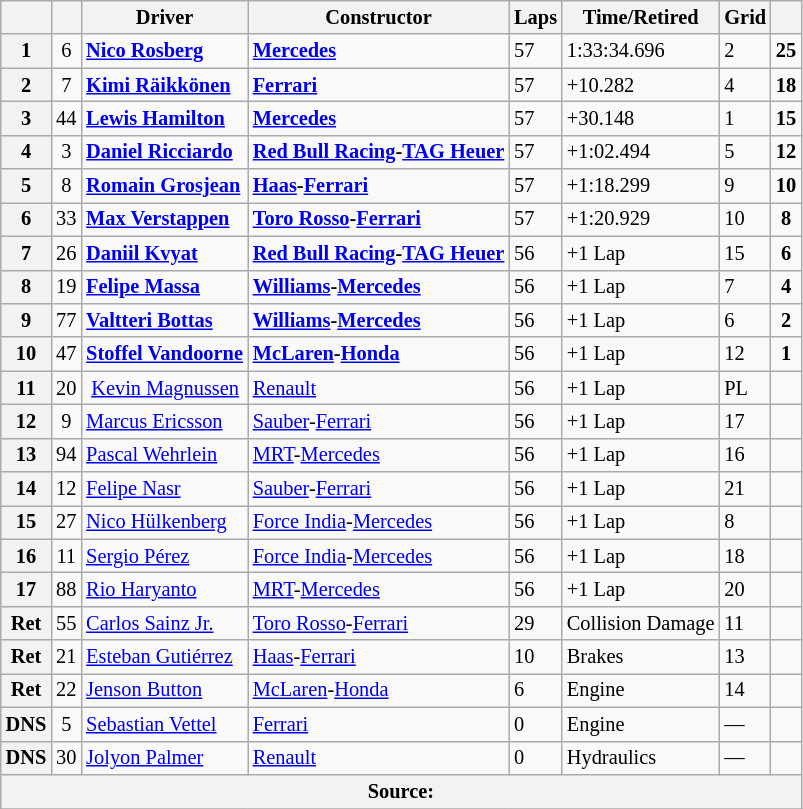<table class="wikitable" style="font-size: 85%;">
<tr>
<th></th>
<th></th>
<th>Driver</th>
<th>Constructor</th>
<th>Laps</th>
<th>Time/Retired</th>
<th>Grid</th>
<th></th>
</tr>
<tr>
<th>1</th>
<td align="center">6</td>
<td><strong> <a href='#'>Nico Rosberg</a></strong></td>
<td><strong><a href='#'>Mercedes</a></strong></td>
<td>57</td>
<td>1:33:34.696</td>
<td>2</td>
<td align="center"><strong>25</strong></td>
</tr>
<tr>
<th>2</th>
<td align="center">7</td>
<td><strong> <a href='#'>Kimi Räikkönen</a></strong></td>
<td><strong><a href='#'>Ferrari</a></strong></td>
<td>57</td>
<td>+10.282</td>
<td>4</td>
<td align="center"><strong>18</strong></td>
</tr>
<tr>
<th>3</th>
<td align="center">44</td>
<td><strong> <a href='#'>Lewis Hamilton</a></strong></td>
<td><strong><a href='#'>Mercedes</a></strong></td>
<td>57</td>
<td>+30.148</td>
<td>1</td>
<td align="center"><strong>15</strong></td>
</tr>
<tr>
<th>4</th>
<td align="center">3</td>
<td><strong> <a href='#'>Daniel Ricciardo</a></strong></td>
<td><strong><a href='#'>Red Bull Racing</a>-<a href='#'>TAG Heuer</a></strong></td>
<td>57</td>
<td>+1:02.494</td>
<td>5</td>
<td align="center"><strong>12</strong></td>
</tr>
<tr>
<th>5</th>
<td align="center">8</td>
<td><strong> <a href='#'>Romain Grosjean</a></strong></td>
<td><strong><a href='#'>Haas</a>-<a href='#'>Ferrari</a></strong></td>
<td>57</td>
<td>+1:18.299</td>
<td>9</td>
<td align="center"><strong>10</strong></td>
</tr>
<tr>
<th>6</th>
<td align="center">33</td>
<td><strong> <a href='#'>Max Verstappen</a></strong></td>
<td><strong><a href='#'>Toro Rosso</a>-<a href='#'>Ferrari</a></strong></td>
<td>57</td>
<td>+1:20.929</td>
<td>10</td>
<td align="center"><strong>8</strong></td>
</tr>
<tr>
<th>7</th>
<td align="center">26</td>
<td><strong> <a href='#'>Daniil Kvyat</a></strong></td>
<td><strong><a href='#'>Red Bull Racing</a>-<a href='#'>TAG Heuer</a></strong></td>
<td>56</td>
<td>+1 Lap</td>
<td>15</td>
<td align="center"><strong>6</strong></td>
</tr>
<tr>
<th>8</th>
<td align="center">19</td>
<td><strong> <a href='#'>Felipe Massa</a></strong></td>
<td><strong><a href='#'>Williams</a>-<a href='#'>Mercedes</a></strong></td>
<td>56</td>
<td>+1 Lap</td>
<td>7</td>
<td align="center"><strong>4</strong></td>
</tr>
<tr>
<th>9</th>
<td align="center">77</td>
<td><strong> <a href='#'>Valtteri Bottas</a></strong></td>
<td><strong><a href='#'>Williams</a>-<a href='#'>Mercedes</a></strong></td>
<td>56</td>
<td>+1 Lap</td>
<td>6</td>
<td align="center"><strong>2</strong></td>
</tr>
<tr>
<th>10</th>
<td align="center">47</td>
<td><strong> <a href='#'>Stoffel Vandoorne</a></strong></td>
<td><strong><a href='#'>McLaren</a>-<a href='#'>Honda</a></strong></td>
<td>56</td>
<td>+1 Lap</td>
<td>12</td>
<td align="center"><strong>1</strong></td>
</tr>
<tr>
<th>11</th>
<td align="center">20</td>
<td>  <a href='#'>Kevin Magnussen</a></td>
<td><a href='#'>Renault</a></td>
<td>56</td>
<td>+1 Lap</td>
<td>PL</td>
<td></td>
</tr>
<tr>
<th>12</th>
<td align="center">9</td>
<td> <a href='#'>Marcus Ericsson</a></td>
<td><a href='#'>Sauber</a>-<a href='#'>Ferrari</a></td>
<td>56</td>
<td>+1 Lap</td>
<td>17</td>
<td></td>
</tr>
<tr>
<th>13</th>
<td align="center">94</td>
<td> <a href='#'>Pascal Wehrlein</a></td>
<td><a href='#'>MRT</a>-<a href='#'>Mercedes</a></td>
<td>56</td>
<td>+1 Lap</td>
<td>16</td>
<td></td>
</tr>
<tr>
<th>14</th>
<td align="center">12</td>
<td> <a href='#'>Felipe Nasr</a></td>
<td><a href='#'>Sauber</a>-<a href='#'>Ferrari</a></td>
<td>56</td>
<td>+1 Lap</td>
<td>21</td>
<td></td>
</tr>
<tr>
<th>15</th>
<td align="center">27</td>
<td> <a href='#'>Nico Hülkenberg</a></td>
<td><a href='#'>Force India</a>-<a href='#'>Mercedes</a></td>
<td>56</td>
<td>+1 Lap</td>
<td>8</td>
<td></td>
</tr>
<tr>
<th>16</th>
<td align="center">11</td>
<td> <a href='#'>Sergio Pérez</a></td>
<td><a href='#'>Force India</a>-<a href='#'>Mercedes</a></td>
<td>56</td>
<td>+1 Lap</td>
<td>18</td>
<td></td>
</tr>
<tr>
<th>17</th>
<td align="center">88</td>
<td> <a href='#'>Rio Haryanto</a></td>
<td><a href='#'>MRT</a>-<a href='#'>Mercedes</a></td>
<td>56</td>
<td>+1 Lap</td>
<td>20</td>
<td></td>
</tr>
<tr>
<th>Ret</th>
<td align="center">55</td>
<td> <a href='#'>Carlos Sainz Jr.</a></td>
<td><a href='#'>Toro Rosso</a>-<a href='#'>Ferrari</a></td>
<td>29</td>
<td>Collision Damage</td>
<td>11</td>
<td></td>
</tr>
<tr>
<th>Ret</th>
<td align="center">21</td>
<td> <a href='#'>Esteban Gutiérrez</a></td>
<td><a href='#'>Haas</a>-<a href='#'>Ferrari</a></td>
<td>10</td>
<td>Brakes</td>
<td>13</td>
<td></td>
</tr>
<tr>
<th>Ret</th>
<td align="center">22</td>
<td> <a href='#'>Jenson Button</a></td>
<td><a href='#'>McLaren</a>-<a href='#'>Honda</a></td>
<td>6</td>
<td>Engine</td>
<td>14</td>
<td></td>
</tr>
<tr>
<th>DNS</th>
<td align="center">5</td>
<td> <a href='#'>Sebastian Vettel</a></td>
<td><a href='#'>Ferrari</a></td>
<td>0</td>
<td>Engine</td>
<td>—</td>
<td></td>
</tr>
<tr>
<th>DNS</th>
<td align="center">30</td>
<td> <a href='#'>Jolyon Palmer</a></td>
<td><a href='#'>Renault</a></td>
<td>0</td>
<td>Hydraulics</td>
<td>—</td>
<td></td>
</tr>
<tr>
<th colspan="8">Source:</th>
</tr>
<tr>
</tr>
</table>
